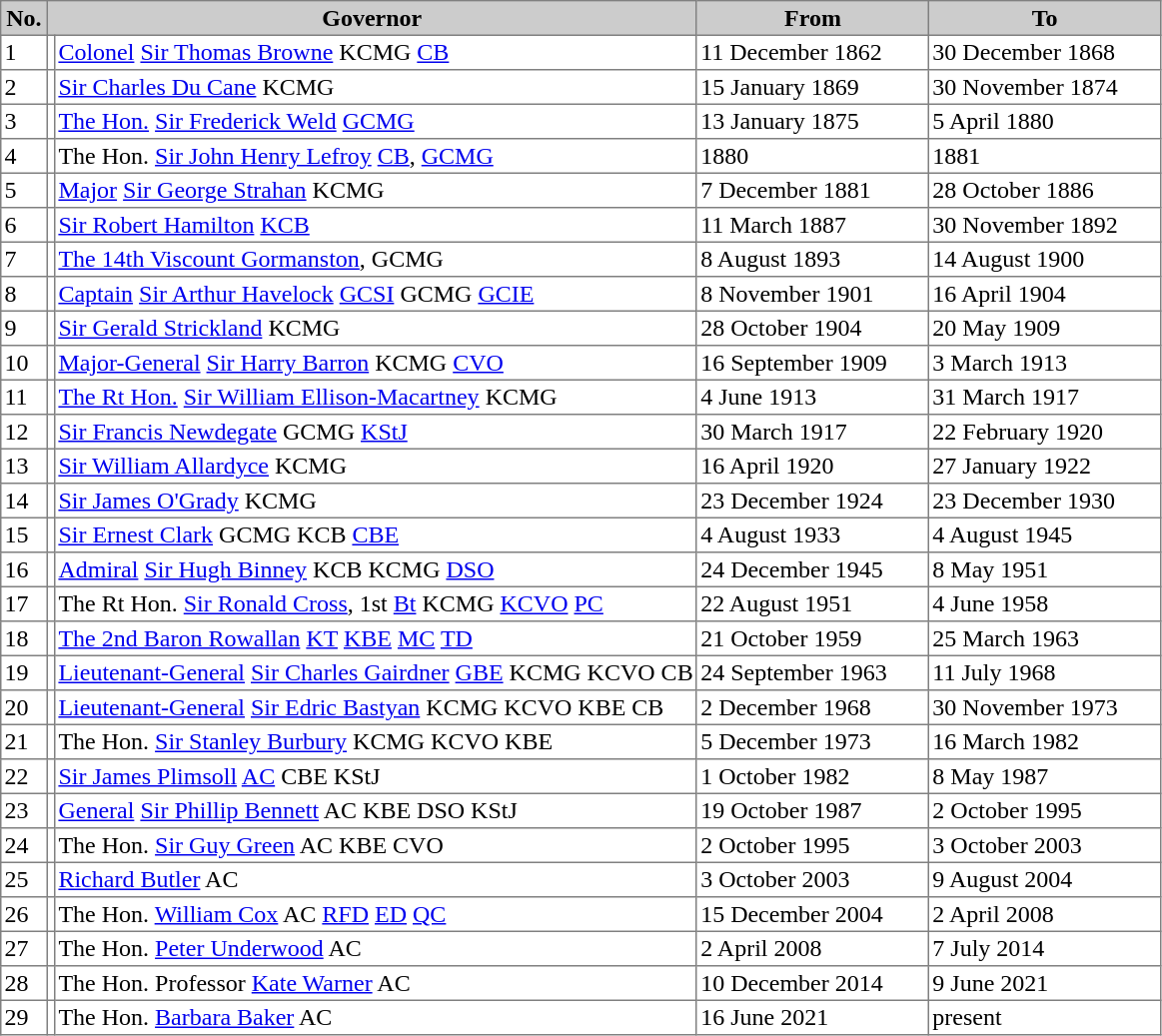<table border="1" cellspacing="0" cellpadding="2" style="border-collapse:collapse;">
<tr style="background:#ccc;">
<th style="width:4%;">No.</th>
<th colspan=2 style="width:56%;">Governor</th>
<th style="width:20%;">From</th>
<th style="width:20%;">To</th>
</tr>
<tr>
<td>1</td>
<td></td>
<td><a href='#'>Colonel</a> <a href='#'>Sir Thomas Browne</a> KCMG <a href='#'>CB</a></td>
<td>11 December 1862</td>
<td>30 December 1868</td>
</tr>
<tr>
<td>2</td>
<td></td>
<td><a href='#'>Sir Charles Du Cane</a> KCMG</td>
<td>15 January 1869</td>
<td>30 November 1874</td>
</tr>
<tr>
<td>3</td>
<td></td>
<td><a href='#'>The Hon.</a> <a href='#'>Sir Frederick Weld</a> <a href='#'>GCMG</a></td>
<td>13 January 1875</td>
<td>5 April 1880</td>
</tr>
<tr>
<td>4</td>
<td></td>
<td>The Hon. <a href='#'>Sir John Henry Lefroy</a> <a href='#'>CB</a>, <a href='#'>GCMG</a></td>
<td>1880</td>
<td>1881</td>
</tr>
<tr>
<td>5</td>
<td></td>
<td><a href='#'>Major</a> <a href='#'>Sir George Strahan</a> KCMG</td>
<td>7 December 1881</td>
<td>28 October 1886</td>
</tr>
<tr>
<td>6</td>
<td></td>
<td><a href='#'>Sir Robert Hamilton</a> <a href='#'>KCB</a></td>
<td>11 March 1887</td>
<td>30 November 1892</td>
</tr>
<tr>
<td>7</td>
<td></td>
<td><a href='#'>The 14th Viscount Gormanston</a>, GCMG</td>
<td>8 August 1893</td>
<td>14 August 1900</td>
</tr>
<tr>
<td>8</td>
<td></td>
<td><a href='#'>Captain</a> <a href='#'>Sir Arthur Havelock</a> <a href='#'>GCSI</a> GCMG <a href='#'>GCIE</a></td>
<td>8 November 1901</td>
<td>16 April 1904</td>
</tr>
<tr>
<td>9</td>
<td></td>
<td><a href='#'>Sir Gerald Strickland</a> KCMG</td>
<td>28 October 1904</td>
<td>20 May 1909</td>
</tr>
<tr>
<td>10</td>
<td></td>
<td><a href='#'>Major-General</a> <a href='#'>Sir Harry Barron</a> KCMG <a href='#'>CVO</a></td>
<td>16 September 1909</td>
<td>3 March 1913</td>
</tr>
<tr>
<td>11</td>
<td></td>
<td><a href='#'>The Rt Hon.</a> <a href='#'>Sir William Ellison-Macartney</a> KCMG</td>
<td>4 June 1913</td>
<td>31 March 1917</td>
</tr>
<tr>
<td>12</td>
<td></td>
<td><a href='#'>Sir Francis Newdegate</a> GCMG <a href='#'>KStJ</a></td>
<td>30 March 1917</td>
<td>22 February 1920</td>
</tr>
<tr>
<td>13</td>
<td></td>
<td><a href='#'>Sir William Allardyce</a> KCMG</td>
<td>16 April 1920</td>
<td>27 January 1922</td>
</tr>
<tr>
<td>14</td>
<td></td>
<td><a href='#'>Sir James O'Grady</a> KCMG</td>
<td>23 December 1924</td>
<td>23 December 1930</td>
</tr>
<tr>
<td>15</td>
<td></td>
<td><a href='#'>Sir Ernest Clark</a> GCMG KCB <a href='#'>CBE</a></td>
<td>4 August 1933</td>
<td>4 August 1945</td>
</tr>
<tr>
<td>16</td>
<td></td>
<td><a href='#'>Admiral</a> <a href='#'>Sir Hugh Binney</a> KCB KCMG <a href='#'>DSO</a></td>
<td>24 December 1945</td>
<td>8 May 1951</td>
</tr>
<tr>
<td>17</td>
<td></td>
<td>The Rt Hon. <a href='#'>Sir Ronald Cross</a>, 1st <a href='#'>Bt</a> KCMG <a href='#'>KCVO</a> <a href='#'>PC</a></td>
<td>22 August 1951</td>
<td>4 June 1958</td>
</tr>
<tr>
<td>18</td>
<td></td>
<td><a href='#'>The 2nd Baron Rowallan</a> <a href='#'>KT</a> <a href='#'>KBE</a> <a href='#'>MC</a> <a href='#'>TD</a></td>
<td>21 October 1959</td>
<td>25 March 1963</td>
</tr>
<tr>
<td>19</td>
<td></td>
<td><a href='#'>Lieutenant-General</a> <a href='#'>Sir Charles Gairdner</a> <a href='#'>GBE</a> KCMG KCVO CB</td>
<td>24 September 1963</td>
<td>11 July 1968</td>
</tr>
<tr>
<td>20</td>
<td></td>
<td><a href='#'>Lieutenant-General</a> <a href='#'>Sir Edric Bastyan</a> KCMG KCVO KBE CB</td>
<td>2 December 1968</td>
<td>30 November 1973</td>
</tr>
<tr>
<td>21</td>
<td></td>
<td>The Hon. <a href='#'>Sir Stanley Burbury</a> KCMG KCVO KBE</td>
<td>5 December 1973</td>
<td>16 March 1982</td>
</tr>
<tr>
<td>22</td>
<td></td>
<td><a href='#'>Sir James Plimsoll</a> <a href='#'>AC</a> CBE KStJ</td>
<td>1 October 1982</td>
<td>8 May 1987</td>
</tr>
<tr>
<td>23</td>
<td></td>
<td><a href='#'>General</a> <a href='#'>Sir Phillip Bennett</a> AC KBE DSO KStJ</td>
<td>19 October 1987</td>
<td>2 October 1995</td>
</tr>
<tr>
<td>24</td>
<td></td>
<td>The Hon. <a href='#'>Sir Guy Green</a> AC KBE CVO</td>
<td>2 October 1995</td>
<td>3 October 2003</td>
</tr>
<tr>
<td>25</td>
<td></td>
<td><a href='#'>Richard Butler</a> AC</td>
<td>3 October 2003</td>
<td>9 August 2004</td>
</tr>
<tr>
<td>26</td>
<td></td>
<td>The Hon. <a href='#'>William Cox</a> AC <a href='#'>RFD</a> <a href='#'>ED</a> <a href='#'>QC</a></td>
<td>15 December 2004</td>
<td>2 April 2008</td>
</tr>
<tr>
<td>27</td>
<td></td>
<td>The Hon. <a href='#'>Peter Underwood</a> AC</td>
<td>2 April 2008</td>
<td>7 July 2014</td>
</tr>
<tr>
<td>28</td>
<td></td>
<td>The Hon. Professor <a href='#'>Kate Warner</a> AC</td>
<td>10 December 2014</td>
<td>9 June 2021</td>
</tr>
<tr>
<td>29</td>
<td></td>
<td>The Hon. <a href='#'>Barbara Baker</a> AC</td>
<td>16 June 2021</td>
<td>present</td>
</tr>
</table>
